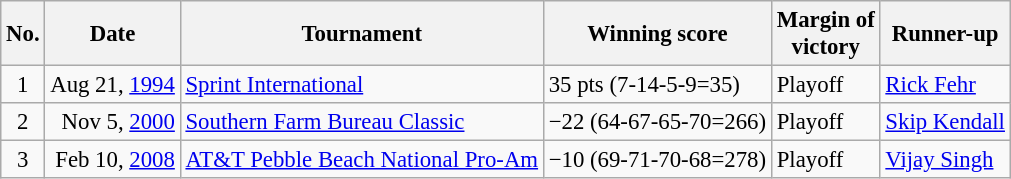<table class="wikitable" style="font-size:95%;">
<tr>
<th>No.</th>
<th>Date</th>
<th>Tournament</th>
<th>Winning score</th>
<th>Margin of<br>victory</th>
<th>Runner-up</th>
</tr>
<tr>
<td align=center>1</td>
<td align=right>Aug 21, <a href='#'>1994</a></td>
<td><a href='#'>Sprint International</a></td>
<td>35 pts (7-14-5-9=35)</td>
<td>Playoff</td>
<td> <a href='#'>Rick Fehr</a></td>
</tr>
<tr>
<td align=center>2</td>
<td align=right>Nov 5, <a href='#'>2000</a></td>
<td><a href='#'>Southern Farm Bureau Classic</a></td>
<td>−22 (64-67-65-70=266)</td>
<td>Playoff</td>
<td> <a href='#'>Skip Kendall</a></td>
</tr>
<tr>
<td align=center>3</td>
<td align=right>Feb 10, <a href='#'>2008</a></td>
<td><a href='#'>AT&T Pebble Beach National Pro-Am</a></td>
<td>−10 (69-71-70-68=278)</td>
<td>Playoff</td>
<td> <a href='#'>Vijay Singh</a></td>
</tr>
</table>
